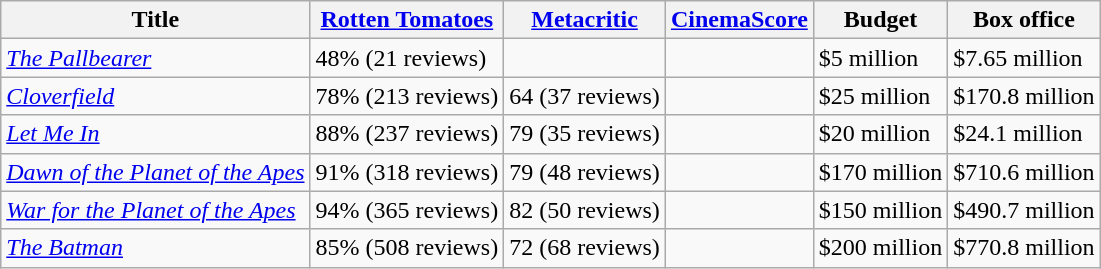<table class="wikitable">
<tr>
<th>Title</th>
<th><a href='#'>Rotten Tomatoes</a></th>
<th><a href='#'>Metacritic</a></th>
<th><a href='#'>CinemaScore</a></th>
<th>Budget</th>
<th>Box office</th>
</tr>
<tr>
<td><em><a href='#'>The Pallbearer</a></em></td>
<td>48% (21 reviews)</td>
<td></td>
<td></td>
<td>$5 million</td>
<td>$7.65 million</td>
</tr>
<tr>
<td><em><a href='#'>Cloverfield</a></em></td>
<td>78% (213 reviews)</td>
<td>64 (37 reviews)</td>
<td></td>
<td>$25 million</td>
<td>$170.8 million</td>
</tr>
<tr>
<td><em><a href='#'>Let Me In</a></em></td>
<td>88% (237 reviews)</td>
<td>79 (35 reviews)</td>
<td></td>
<td>$20 million</td>
<td>$24.1 million</td>
</tr>
<tr>
<td><em><a href='#'>Dawn of the Planet of the Apes</a></em></td>
<td>91% (318 reviews)</td>
<td>79 (48 reviews)</td>
<td></td>
<td>$170 million</td>
<td>$710.6 million</td>
</tr>
<tr>
<td><em><a href='#'>War for the Planet of the Apes</a></em></td>
<td>94% (365 reviews)</td>
<td>82 (50 reviews)</td>
<td></td>
<td>$150 million</td>
<td>$490.7 million</td>
</tr>
<tr>
<td><em><a href='#'>The Batman</a></em></td>
<td>85% (508 reviews)</td>
<td>72 (68 reviews)</td>
<td></td>
<td>$200 million</td>
<td>$770.8 million</td>
</tr>
</table>
